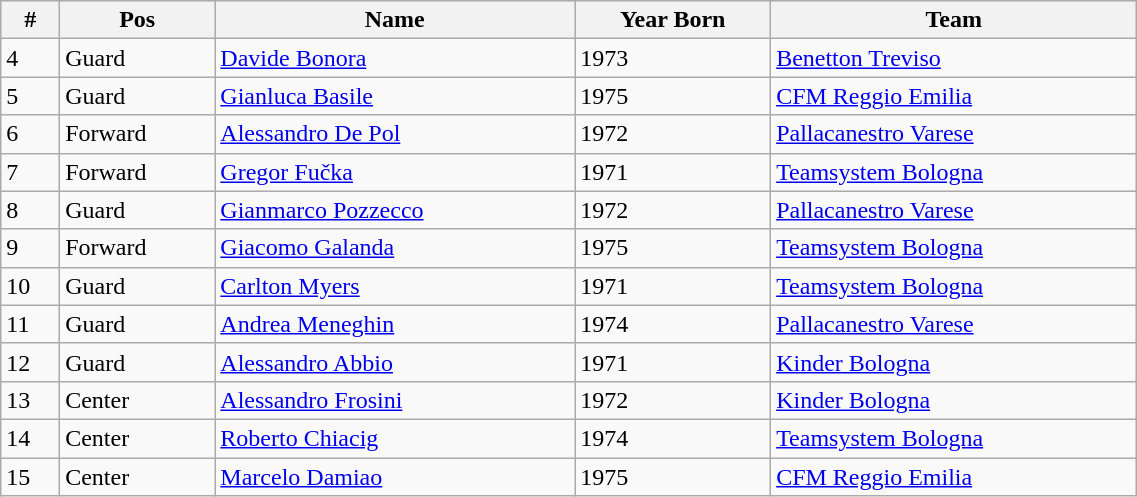<table class="wikitable" width=60%>
<tr>
<th>#</th>
<th>Pos</th>
<th>Name</th>
<th>Year Born</th>
<th>Team</th>
</tr>
<tr>
<td>4</td>
<td>Guard</td>
<td><a href='#'>Davide Bonora</a></td>
<td>1973</td>
<td> <a href='#'>Benetton Treviso</a></td>
</tr>
<tr>
<td>5</td>
<td>Guard</td>
<td><a href='#'>Gianluca Basile</a></td>
<td>1975</td>
<td> <a href='#'>CFM Reggio Emilia</a></td>
</tr>
<tr>
<td>6</td>
<td>Forward</td>
<td><a href='#'>Alessandro De Pol</a></td>
<td>1972</td>
<td> <a href='#'>Pallacanestro Varese</a></td>
</tr>
<tr>
<td>7</td>
<td>Forward</td>
<td><a href='#'>Gregor Fučka</a></td>
<td>1971</td>
<td> <a href='#'>Teamsystem Bologna</a></td>
</tr>
<tr>
<td>8</td>
<td>Guard</td>
<td><a href='#'>Gianmarco Pozzecco</a></td>
<td>1972</td>
<td> <a href='#'>Pallacanestro Varese</a></td>
</tr>
<tr>
<td>9</td>
<td>Forward</td>
<td><a href='#'>Giacomo Galanda</a></td>
<td>1975</td>
<td> <a href='#'>Teamsystem Bologna</a></td>
</tr>
<tr>
<td>10</td>
<td>Guard</td>
<td><a href='#'>Carlton Myers</a></td>
<td>1971</td>
<td> <a href='#'>Teamsystem Bologna</a></td>
</tr>
<tr>
<td>11</td>
<td>Guard</td>
<td><a href='#'>Andrea Meneghin</a></td>
<td>1974</td>
<td> <a href='#'>Pallacanestro Varese</a></td>
</tr>
<tr>
<td>12</td>
<td>Guard</td>
<td><a href='#'>Alessandro Abbio</a></td>
<td>1971</td>
<td> <a href='#'>Kinder Bologna</a></td>
</tr>
<tr>
<td>13</td>
<td>Center</td>
<td><a href='#'>Alessandro Frosini</a></td>
<td>1972</td>
<td> <a href='#'>Kinder Bologna</a></td>
</tr>
<tr>
<td>14</td>
<td>Center</td>
<td><a href='#'>Roberto Chiacig</a></td>
<td>1974</td>
<td> <a href='#'>Teamsystem Bologna</a></td>
</tr>
<tr>
<td>15</td>
<td>Center</td>
<td><a href='#'>Marcelo Damiao</a></td>
<td>1975</td>
<td> <a href='#'>CFM Reggio Emilia</a></td>
</tr>
</table>
